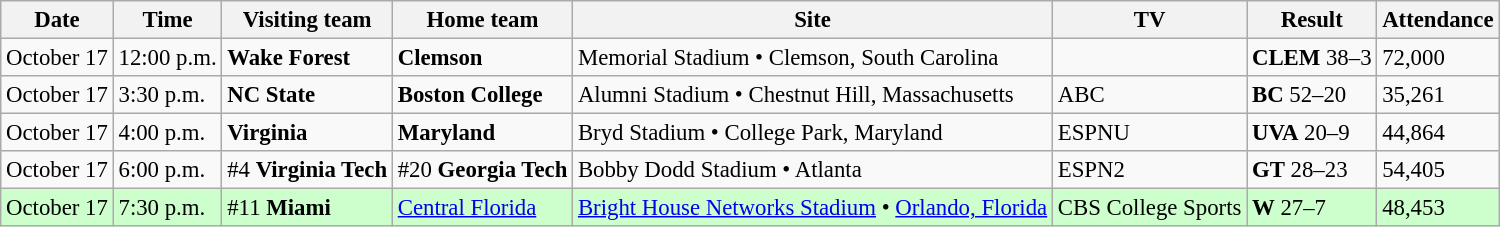<table class="wikitable" style="font-size:95%;">
<tr>
<th>Date</th>
<th>Time</th>
<th>Visiting team</th>
<th>Home team</th>
<th>Site</th>
<th>TV</th>
<th>Result</th>
<th>Attendance</th>
</tr>
<tr bgcolor=>
<td>October 17</td>
<td>12:00 p.m.</td>
<td><strong>Wake Forest</strong></td>
<td><strong>Clemson</strong></td>
<td>Memorial Stadium • Clemson, South Carolina</td>
<td></td>
<td><strong>CLEM</strong> 38–3</td>
<td>72,000</td>
</tr>
<tr bgcolor=>
<td>October 17</td>
<td>3:30 p.m.</td>
<td><strong>NC State</strong></td>
<td><strong>Boston College</strong></td>
<td>Alumni Stadium • Chestnut Hill, Massachusetts</td>
<td>ABC</td>
<td><strong>BC</strong> 52–20</td>
<td>35,261</td>
</tr>
<tr bgcolor=>
<td>October 17</td>
<td>4:00 p.m.</td>
<td><strong>Virginia</strong></td>
<td><strong>Maryland</strong></td>
<td>Bryd Stadium • College Park, Maryland</td>
<td>ESPNU</td>
<td><strong>UVA</strong> 20–9</td>
<td>44,864</td>
</tr>
<tr bgcolor=>
<td>October 17</td>
<td>6:00 p.m.</td>
<td>#4 <strong>Virginia Tech</strong></td>
<td>#20 <strong>Georgia Tech</strong></td>
<td>Bobby Dodd Stadium • Atlanta</td>
<td>ESPN2</td>
<td><strong>GT</strong> 28–23</td>
<td>54,405</td>
</tr>
<tr bgcolor=ccffcc>
<td>October 17</td>
<td>7:30 p.m.</td>
<td>#11 <strong>Miami</strong></td>
<td><a href='#'>Central Florida</a></td>
<td><a href='#'>Bright House Networks Stadium</a> • <a href='#'>Orlando, Florida</a></td>
<td>CBS College Sports</td>
<td><strong>W</strong> 27–7</td>
<td>48,453</td>
</tr>
</table>
